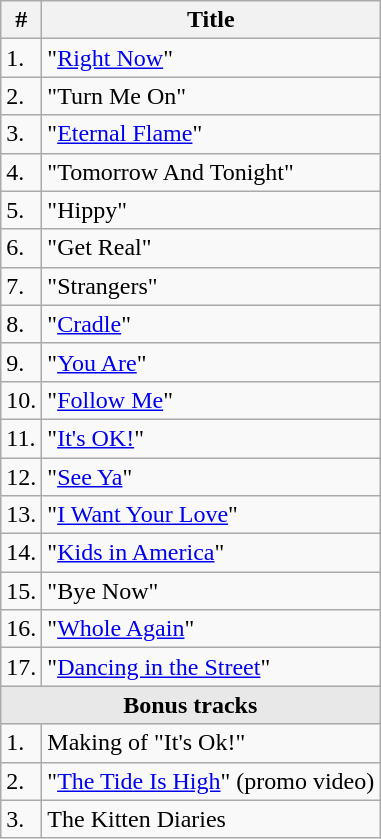<table class="wikitable">
<tr>
<th bgcolor="#ebf5ff">#</th>
<th bgcolor="#ebf5ff">Title</th>
</tr>
<tr>
<td>1.</td>
<td>"<a href='#'>Right Now</a>"</td>
</tr>
<tr>
<td>2.</td>
<td>"Turn Me On"</td>
</tr>
<tr>
<td>3.</td>
<td>"<a href='#'>Eternal Flame</a>"</td>
</tr>
<tr>
<td>4.</td>
<td>"Tomorrow And Tonight"</td>
</tr>
<tr>
<td>5.</td>
<td>"Hippy"</td>
</tr>
<tr>
<td>6.</td>
<td>"Get Real"</td>
</tr>
<tr>
<td>7.</td>
<td>"Strangers"</td>
</tr>
<tr>
<td>8.</td>
<td>"<a href='#'>Cradle</a>"</td>
</tr>
<tr>
<td>9.</td>
<td>"<a href='#'>You Are</a>"</td>
</tr>
<tr>
<td>10.</td>
<td>"<a href='#'>Follow Me</a>"</td>
</tr>
<tr>
<td>11.</td>
<td>"<a href='#'>It's OK!</a>"</td>
</tr>
<tr>
<td>12.</td>
<td>"<a href='#'>See Ya</a>"</td>
</tr>
<tr>
<td>13.</td>
<td>"<a href='#'>I Want Your Love</a>"</td>
</tr>
<tr>
<td>14.</td>
<td>"<a href='#'>Kids in America</a>"</td>
</tr>
<tr>
<td>15.</td>
<td>"Bye Now"</td>
</tr>
<tr>
<td>16.</td>
<td>"<a href='#'>Whole Again</a>"</td>
</tr>
<tr>
<td>17.</td>
<td>"<a href='#'>Dancing in the Street</a>"</td>
</tr>
<tr>
<td bgcolor=#E8E8E8 colspan="2" align=center><strong>Bonus tracks</strong></td>
</tr>
<tr>
<td>1.</td>
<td>Making of "It's Ok!"</td>
</tr>
<tr>
<td>2.</td>
<td>"<a href='#'>The Tide Is High</a>" (promo video)</td>
</tr>
<tr>
<td>3.</td>
<td>The Kitten Diaries</td>
</tr>
</table>
